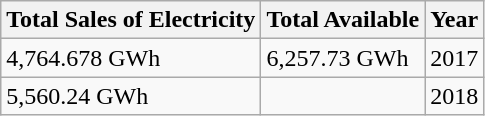<table class="wikitable">
<tr>
<th>Total Sales of Electricity</th>
<th>Total Available</th>
<th>Year</th>
</tr>
<tr>
<td>4,764.678 GWh</td>
<td>6,257.73 GWh</td>
<td>2017</td>
</tr>
<tr>
<td>5,560.24 GWh</td>
<td></td>
<td>2018</td>
</tr>
</table>
